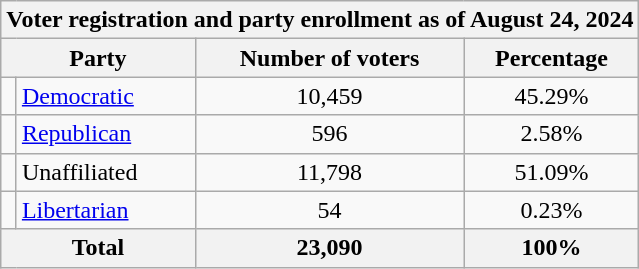<table class=wikitable>
<tr>
<th colspan = 6>Voter registration and party enrollment as of August 24, 2024</th>
</tr>
<tr>
<th colspan = 2>Party</th>
<th>Number of voters</th>
<th>Percentage</th>
</tr>
<tr>
<td></td>
<td><a href='#'>Democratic</a></td>
<td style="text-align:center;">10,459</td>
<td style="text-align:center;">45.29%</td>
</tr>
<tr>
<td></td>
<td><a href='#'>Republican</a></td>
<td style="text-align:center;">596</td>
<td style="text-align:center;">2.58%</td>
</tr>
<tr>
<td></td>
<td>Unaffiliated</td>
<td style="text-align:center;">11,798</td>
<td style="text-align:center;">51.09%</td>
</tr>
<tr>
<td></td>
<td><a href='#'>Libertarian</a></td>
<td style="text-align:center;">54</td>
<td style="text-align:center;">0.23%</td>
</tr>
<tr>
<th colspan = 2>Total</th>
<th style="text-align:center;">23,090</th>
<th style="text-align:center;">100%</th>
</tr>
</table>
